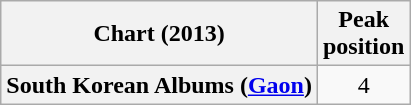<table class="wikitable plainrowheaders" style="text-align:center;">
<tr>
<th scope="col">Chart (2013)</th>
<th scope="col">Peak<br>position</th>
</tr>
<tr>
<th scope="row">South Korean Albums (<a href='#'>Gaon</a>)</th>
<td>4</td>
</tr>
</table>
